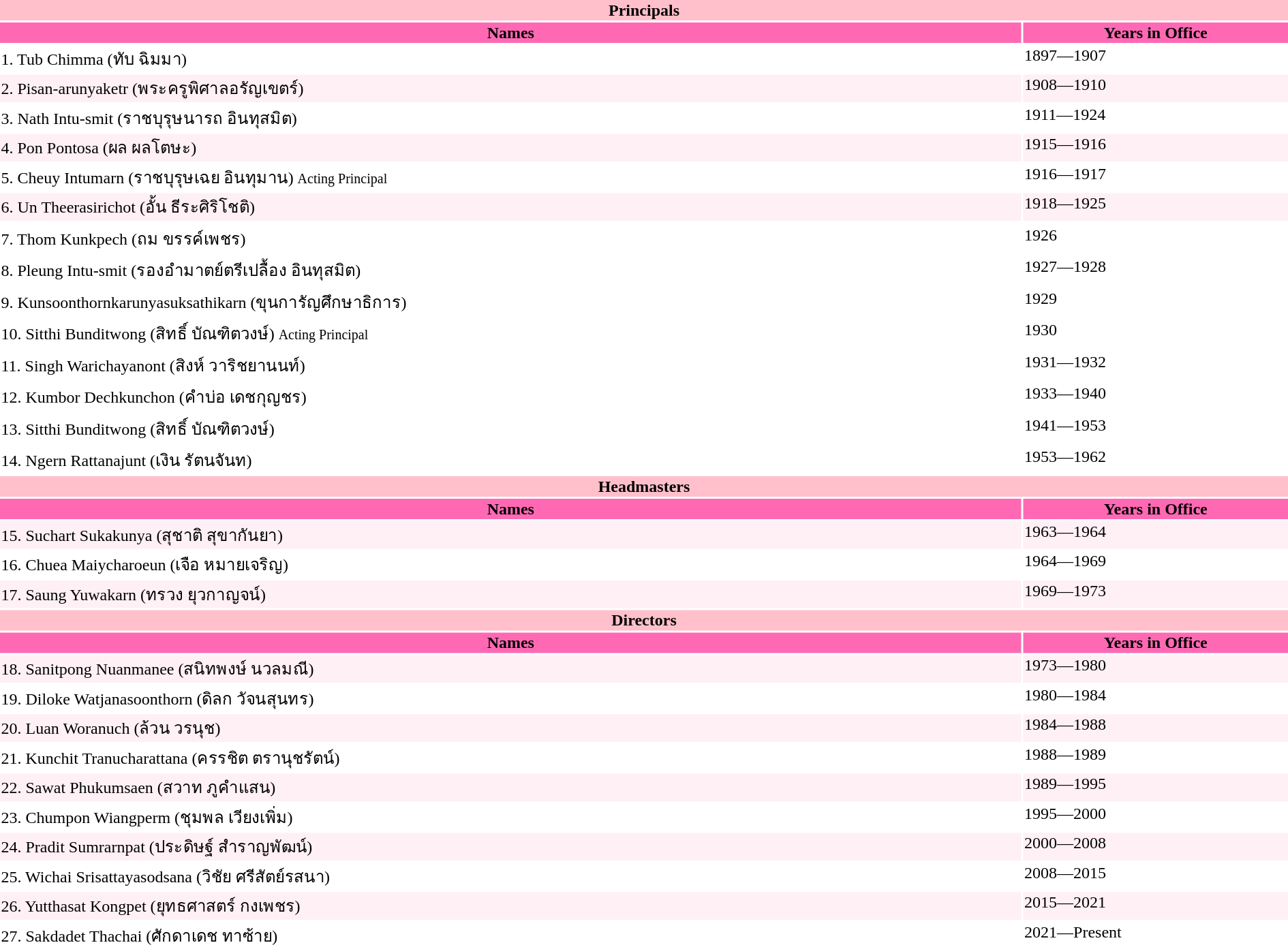<table class="toccolours" width=100%>
<tr>
<td colspan="3" style="background: #ffc0cb " align="center"><strong>Principals</strong></td>
</tr>
<tr>
<th style="background: Hotpink; ">Names</th>
<th style="background: Hotpink; ">Years in Office</th>
</tr>
<tr>
<td valign = "top">1. Tub Chimma (ทับ ฉิมมา)</td>
<td valign = "top">1897—1907</td>
</tr>
<tr>
<td valign="left" style="background: Lavenderblush">2. Pisan-arunyaketr (พระครูพิศาลอรัญเขตร์)</td>
<td valign="top" style="background: Lavenderblush">1908—1910</td>
</tr>
<tr>
<td valign = "top">3. Nath Intu-smit (ราชบุรุษนารถ อินทุสมิต)</td>
<td valign = "top">1911—1924</td>
</tr>
<tr>
<td valign="left" style="background: Lavenderblush">4. Pon Pontosa (ผล ผลโตษะ)</td>
<td valign="top" style="background: Lavenderblush">1915—1916</td>
</tr>
<tr>
<td valign = "top">5. Cheuy Intumarn (ราชบุรุษเฉย อินทุมาน) <small>Acting Principal</small></td>
<td valign = "top">1916—1917</td>
</tr>
<tr>
<td valign="left" style="background: Lavenderblush">6. Un Theerasirichot (อั้น ธีระศิริโชติ)</td>
<td valign="top" style="background: Lavenderblush">1918—1925</td>
</tr>
<tr>
</tr>
<tr>
<td valign = "top">7. Thom Kunkpech (ถม ขรรค์เพชร)</td>
<td valign = "top">1926</td>
</tr>
<tr>
</tr>
<tr>
<td valign = "top">8. Pleung Intu-smit (รองอำมาตย์ตรีเปลื้อง อินทุสมิต)</td>
<td valign = "top">1927—1928</td>
</tr>
<tr>
</tr>
<tr>
<td valign = "top">9. Kunsoonthornkarunyasuksathikarn (ขุนการัญศึกษาธิการ)</td>
<td valign = "top">1929</td>
</tr>
<tr>
</tr>
<tr>
<td valign = "top">10. Sitthi Bunditwong (สิทธิ์ บัณฑิตวงษ์) <small>Acting Principal</small></td>
<td valign = "top">1930</td>
</tr>
<tr>
</tr>
<tr>
<td valign = "top">11. Singh Warichayanont (สิงห์ วาริชยานนท์)</td>
<td valign = "top">1931—1932</td>
</tr>
<tr>
</tr>
<tr>
<td valign = "top">12. Kumbor Dechkunchon (คำบ่อ เดชกุญชร)</td>
<td valign = "top">1933—1940</td>
</tr>
<tr>
</tr>
<tr>
<td valign = "top">13. Sitthi Bunditwong (สิทธิ์ บัณฑิตวงษ์)</td>
<td valign = "top">1941—1953</td>
</tr>
<tr>
</tr>
<tr>
<td valign = "top">14. Ngern Rattanajunt (เงิน รัตนจันท)</td>
<td valign = "top">1953—1962</td>
</tr>
<tr>
<td colspan="3" style="background: #ffc0cb " align="center"><strong>Headmasters</strong></td>
</tr>
<tr>
<th style="background: Hotpink; ">Names</th>
<th style="background: Hotpink; ">Years in Office</th>
</tr>
<tr>
<td valign="left" style="background: Lavenderblush">15. Suchart Sukakunya (สุชาติ สุขากันยา)</td>
<td valign="top" style="background: Lavenderblush">1963—1964</td>
</tr>
<tr>
<td valign = "top">16. Chuea Maiycharoeun (เจือ หมายเจริญ)</td>
<td valign = "top">1964—1969</td>
</tr>
<tr>
<td valign="left" style="background: Lavenderblush">17. Saung Yuwakarn (ทรวง ยุวกาญจน์)</td>
<td valign="top" style="background: Lavenderblush">1969—1973</td>
</tr>
<tr>
<td colspan="3" style="background: #ffc0cb " align="center"><strong>Directors</strong></td>
</tr>
<tr>
<th style="background: Hotpink; ">Names</th>
<th style="background: Hotpink; ">Years in Office</th>
</tr>
<tr>
<td valign="left" style="background: Lavenderblush">18. Sanitpong Nuanmanee (สนิทพงษ์ นวลมณี)</td>
<td valign="top" style="background: Lavenderblush">1973—1980</td>
</tr>
<tr>
<td valign = "top">19. Diloke Watjanasoonthorn (ดิลก วัจนสุนทร)</td>
<td valign = "top">1980—1984</td>
</tr>
<tr>
<td valign="left" style="background: Lavenderblush">20. Luan Woranuch (ล้วน วรนุช)</td>
<td valign="top" style="background: Lavenderblush">1984—1988</td>
</tr>
<tr>
<td valign = "top">21. Kunchit Tranucharattana (ครรชิต ตรานุชรัตน์)</td>
<td valign = "top">1988—1989</td>
</tr>
<tr>
<td valign="left" style="background: Lavenderblush">22. Sawat Phukumsaen (สวาท ภูคำแสน)</td>
<td valign="top" style="background: Lavenderblush">1989—1995</td>
</tr>
<tr>
<td valign = "top">23. Chumpon Wiangperm (ชุมพล เวียงเพิ่ม)</td>
<td valign = "top">1995—2000</td>
</tr>
<tr>
<td valign="left" style="background: Lavenderblush">24. Pradit Sumrarnpat (ประดิษฐ์ สำราญพัฒน์)</td>
<td valign="top" style="background: Lavenderblush">2000—2008</td>
</tr>
<tr>
<td valign = "top">25. Wichai Srisattayasodsana (วิชัย ศรีสัตย์รสนา)</td>
<td valign = "top">2008—2015</td>
</tr>
<tr>
<td valign="left" style="background: Lavenderblush">26. Yutthasat Kongpet (ยุทธศาสตร์ กงเพชร)</td>
<td valign="top" style="background: Lavenderblush">2015—2021</td>
</tr>
<tr>
<td valign = "top">27. Sakdadet Thachai (ศักดาเดช ทาซ้าย)</td>
<td valign = "top">2021—Present</td>
</tr>
</table>
